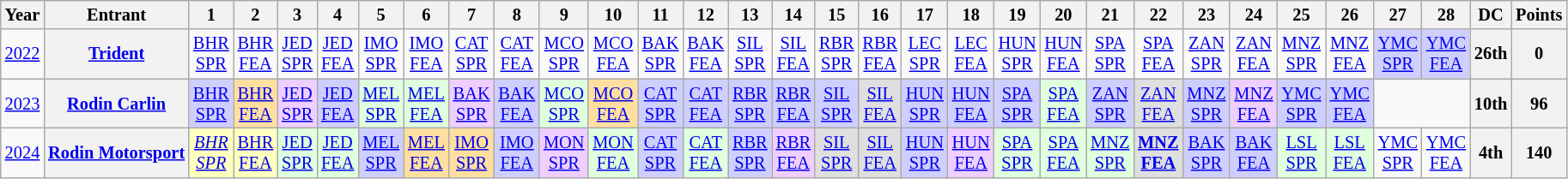<table class="wikitable" style="text-align:center; font-size:85%">
<tr>
<th>Year</th>
<th>Entrant</th>
<th>1</th>
<th>2</th>
<th>3</th>
<th>4</th>
<th>5</th>
<th>6</th>
<th>7</th>
<th>8</th>
<th>9</th>
<th>10</th>
<th>11</th>
<th>12</th>
<th>13</th>
<th>14</th>
<th>15</th>
<th>16</th>
<th>17</th>
<th>18</th>
<th>19</th>
<th>20</th>
<th>21</th>
<th>22</th>
<th>23</th>
<th>24</th>
<th>25</th>
<th>26</th>
<th>27</th>
<th>28</th>
<th>DC</th>
<th>Points</th>
</tr>
<tr>
<td><a href='#'>2022</a></td>
<th nowrap><a href='#'>Trident</a></th>
<td><a href='#'>BHR<br>SPR</a></td>
<td><a href='#'>BHR<br>FEA</a></td>
<td><a href='#'>JED<br>SPR</a></td>
<td><a href='#'>JED<br>FEA</a></td>
<td><a href='#'>IMO<br>SPR</a></td>
<td><a href='#'>IMO<br>FEA</a></td>
<td><a href='#'>CAT<br>SPR</a></td>
<td><a href='#'>CAT<br>FEA</a></td>
<td><a href='#'>MCO<br>SPR</a></td>
<td><a href='#'>MCO<br>FEA</a></td>
<td><a href='#'>BAK<br>SPR</a></td>
<td><a href='#'>BAK<br>FEA</a></td>
<td><a href='#'>SIL<br>SPR</a></td>
<td><a href='#'>SIL<br>FEA</a></td>
<td><a href='#'>RBR<br>SPR</a></td>
<td><a href='#'>RBR<br>FEA</a></td>
<td><a href='#'>LEC<br>SPR</a></td>
<td><a href='#'>LEC<br>FEA</a></td>
<td><a href='#'>HUN<br>SPR</a></td>
<td><a href='#'>HUN<br>FEA</a></td>
<td><a href='#'>SPA<br>SPR</a></td>
<td><a href='#'>SPA<br>FEA</a></td>
<td><a href='#'>ZAN<br>SPR</a></td>
<td><a href='#'>ZAN<br>FEA</a></td>
<td><a href='#'>MNZ<br>SPR</a></td>
<td><a href='#'>MNZ<br>FEA</a></td>
<td style="background:#CFCFFF;"><a href='#'>YMC<br>SPR</a><br></td>
<td style="background:#CFCFFF;"><a href='#'>YMC<br>FEA</a><br></td>
<th>26th</th>
<th>0</th>
</tr>
<tr>
<td><a href='#'>2023</a></td>
<th nowrap><a href='#'>Rodin Carlin</a></th>
<td style="background:#CFCFFF;"><a href='#'>BHR<br>SPR</a><br></td>
<td style="background:#FFDF9F;"><a href='#'>BHR<br>FEA</a><br></td>
<td style="background:#EFCFFF;"><a href='#'>JED<br>SPR</a><br></td>
<td style="background:#CFCFFF;"><a href='#'>JED<br>FEA</a><br></td>
<td style="background:#DFFFDF;"><a href='#'>MEL<br>SPR</a><br></td>
<td style="background:#DFFFDF;"><a href='#'>MEL<br>FEA</a><br></td>
<td style="background:#EFCFFF;"><a href='#'>BAK<br>SPR</a><br></td>
<td style="background:#CFCFFF;"><a href='#'>BAK<br>FEA</a><br></td>
<td style="background:#DFFFDF;"><a href='#'>MCO<br>SPR</a><br></td>
<td style="background:#FFDF9F;"><a href='#'>MCO<br>FEA</a><br></td>
<td style="background:#CFCFFF;"><a href='#'>CAT<br>SPR</a><br></td>
<td style="background:#CFCFFF;"><a href='#'>CAT<br>FEA</a><br></td>
<td style="background:#CFCFFF;"><a href='#'>RBR<br>SPR</a><br></td>
<td style="background:#CFCFFF;"><a href='#'>RBR<br>FEA</a><br></td>
<td style="background:#CFCFFF;"><a href='#'>SIL<br>SPR</a><br></td>
<td style="background:#DFDFDF;"><a href='#'>SIL<br>FEA</a><br></td>
<td style="background:#CFCFFF;"><a href='#'>HUN<br>SPR</a><br></td>
<td style="background:#CFCFFF;"><a href='#'>HUN<br>FEA</a><br></td>
<td style="background:#CFCFFF;"><a href='#'>SPA<br>SPR</a><br></td>
<td style="background:#DFFFDF;"><a href='#'>SPA<br>FEA</a><br></td>
<td style="background:#CFCFFF;"><a href='#'>ZAN<br>SPR</a><br></td>
<td style="background:#DFDFDF;"><a href='#'>ZAN<br>FEA</a><br></td>
<td style="background:#CFCFFF;"><a href='#'>MNZ<br>SPR</a><br></td>
<td style="background:#EFCFFF;"><a href='#'>MNZ<br>FEA</a><br></td>
<td style="background:#CFCFFF;"><a href='#'>YMC<br>SPR</a><br></td>
<td style="background:#CFCFFF;"><a href='#'>YMC<br>FEA</a><br></td>
<td colspan=2></td>
<th>10th</th>
<th>96</th>
</tr>
<tr>
<td><a href='#'>2024</a></td>
<th nowrap><a href='#'>Rodin Motorsport</a></th>
<td style="background:#FFFFBF;"><em><a href='#'>BHR<br>SPR</a></em><br></td>
<td style="background:#FFFFBF;"><a href='#'>BHR<br>FEA</a><br></td>
<td style="background:#DFFFDF;"><a href='#'>JED<br>SPR</a><br></td>
<td style="background:#DFFFDF;"><a href='#'>JED<br>FEA</a><br></td>
<td style="background:#CFCFFF;"><a href='#'>MEL<br>SPR</a><br></td>
<td style="background:#FFDF9F;"><a href='#'>MEL<br>FEA</a><br></td>
<td style="background:#FFDF9F;"><a href='#'>IMO<br>SPR</a><br></td>
<td style="background:#CFCFFF;"><a href='#'>IMO<br>FEA</a><br></td>
<td style="background:#EFCFFF;"><a href='#'>MON<br>SPR</a><br></td>
<td style="background:#DFFFDF;"><a href='#'>MON<br>FEA</a><br></td>
<td style="background:#CFCFFF;"><a href='#'>CAT<br>SPR</a><br></td>
<td style="background:#DFFFDF;"><a href='#'>CAT<br>FEA</a><br></td>
<td style="background:#CFCFFF;"><a href='#'>RBR<br>SPR</a><br></td>
<td style="background:#EFCFFF;"><a href='#'>RBR<br>FEA</a><br></td>
<td style="background:#DFDFDF;"><a href='#'>SIL<br>SPR</a><br></td>
<td style="background:#DFDFDF;"><a href='#'>SIL<br>FEA</a><br></td>
<td style="background:#CFCFFF;"><a href='#'>HUN<br>SPR</a><br></td>
<td style="background:#EFCFFF;"><a href='#'>HUN<br>FEA</a><br></td>
<td style="background:#DFFFDF;"><a href='#'>SPA<br>SPR</a><br></td>
<td style="background:#DFFFDF;"><a href='#'>SPA<br>FEA</a><br></td>
<td style="background:#DFFFDF;"><a href='#'>MNZ<br>SPR</a><br></td>
<td style="background:#DFDFDF;"><strong><a href='#'>MNZ<br>FEA</a></strong><br></td>
<td style="background:#CFCFFF;"><a href='#'>BAK<br>SPR</a><br></td>
<td style="background:#CFCFFF;"><a href='#'>BAK<br>FEA</a><br></td>
<td style="background:#DFFFDF;"><a href='#'>LSL<br>SPR</a><br></td>
<td style="background:#DFFFDF;"><a href='#'>LSL<br>FEA</a><br></td>
<td><a href='#'>YMC<br>SPR</a><br></td>
<td><a href='#'>YMC<br>FEA</a><br></td>
<th>4th</th>
<th>140</th>
</tr>
</table>
